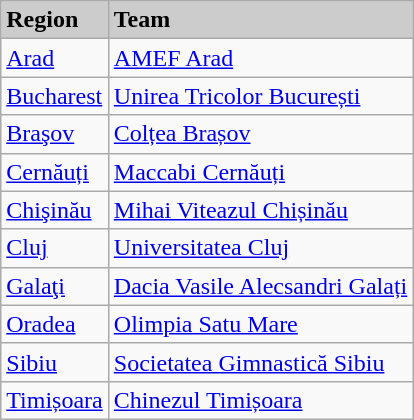<table class="wikitable">
<tr style="background:#ccc;font-weight:bold">
<td>Region</td>
<td>Team</td>
</tr>
<tr>
<td><a href='#'>Arad</a></td>
<td><a href='#'>AMEF Arad</a></td>
</tr>
<tr>
<td><a href='#'>Bucharest</a></td>
<td><a href='#'>Unirea Tricolor București</a></td>
</tr>
<tr>
<td><a href='#'>Braşov</a></td>
<td><a href='#'>Colțea Brașov</a></td>
</tr>
<tr>
<td><a href='#'>Cernăuți</a></td>
<td><a href='#'>Maccabi Cernăuți</a></td>
</tr>
<tr>
<td><a href='#'>Chişinău</a></td>
<td><a href='#'>Mihai Viteazul Chișinău</a></td>
</tr>
<tr>
<td><a href='#'>Cluj</a></td>
<td><a href='#'>Universitatea Cluj</a></td>
</tr>
<tr>
<td><a href='#'>Galaţi</a></td>
<td><a href='#'>Dacia Vasile Alecsandri Galați</a></td>
</tr>
<tr>
<td><a href='#'>Oradea</a></td>
<td><a href='#'>Olimpia Satu Mare</a></td>
</tr>
<tr>
<td><a href='#'>Sibiu</a></td>
<td><a href='#'>Societatea Gimnastică Sibiu</a></td>
</tr>
<tr>
<td><a href='#'>Timișoara</a></td>
<td><a href='#'>Chinezul Timișoara</a></td>
</tr>
</table>
